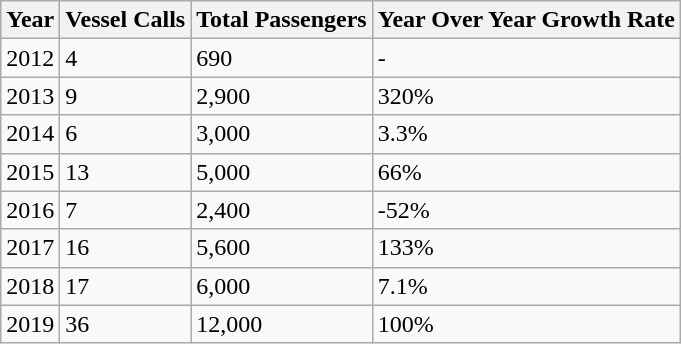<table class="wikitable sortable">
<tr>
<th>Year</th>
<th>Vessel Calls</th>
<th>Total Passengers</th>
<th>Year Over Year Growth Rate</th>
</tr>
<tr>
<td>2012</td>
<td>4</td>
<td>690</td>
<td>-</td>
</tr>
<tr>
<td>2013</td>
<td>9</td>
<td>2,900</td>
<td>320%</td>
</tr>
<tr>
<td>2014</td>
<td>6</td>
<td>3,000</td>
<td>3.3%</td>
</tr>
<tr>
<td>2015</td>
<td>13</td>
<td>5,000</td>
<td>66%</td>
</tr>
<tr>
<td>2016</td>
<td>7</td>
<td>2,400</td>
<td>-52%</td>
</tr>
<tr>
<td>2017</td>
<td>16</td>
<td>5,600</td>
<td>133%</td>
</tr>
<tr>
<td>2018</td>
<td>17</td>
<td>6,000</td>
<td>7.1%</td>
</tr>
<tr>
<td>2019</td>
<td>36</td>
<td>12,000</td>
<td>100%</td>
</tr>
</table>
